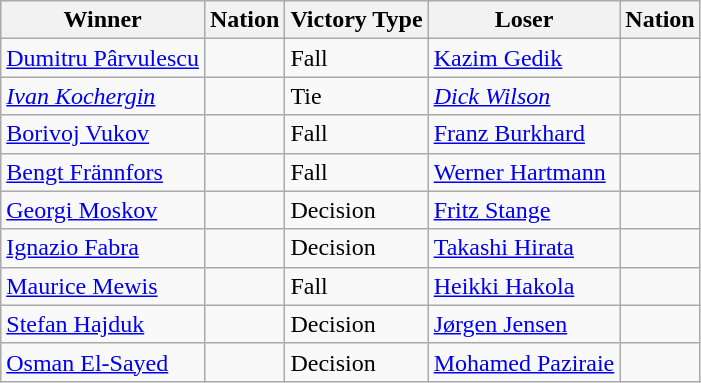<table class="wikitable sortable" style="text-align:left;">
<tr>
<th>Winner</th>
<th>Nation</th>
<th>Victory Type</th>
<th>Loser</th>
<th>Nation</th>
</tr>
<tr>
<td><a href='#'>Dumitru Pârvulescu</a></td>
<td></td>
<td>Fall</td>
<td><a href='#'>Kazim Gedik</a></td>
<td></td>
</tr>
<tr>
<td><em><a href='#'>Ivan Kochergin</a></em></td>
<td><em></em></td>
<td>Tie</td>
<td><em><a href='#'>Dick Wilson</a></em></td>
<td><em></em></td>
</tr>
<tr>
<td><a href='#'>Borivoj Vukov</a></td>
<td></td>
<td>Fall</td>
<td><a href='#'>Franz Burkhard</a></td>
<td></td>
</tr>
<tr>
<td><a href='#'>Bengt Frännfors</a></td>
<td></td>
<td>Fall</td>
<td><a href='#'>Werner Hartmann</a></td>
<td></td>
</tr>
<tr>
<td><a href='#'>Georgi Moskov</a></td>
<td></td>
<td>Decision</td>
<td><a href='#'>Fritz Stange</a></td>
<td></td>
</tr>
<tr>
<td><a href='#'>Ignazio Fabra</a></td>
<td></td>
<td>Decision</td>
<td><a href='#'>Takashi Hirata</a></td>
<td></td>
</tr>
<tr>
<td><a href='#'>Maurice Mewis</a></td>
<td></td>
<td>Fall</td>
<td><a href='#'>Heikki Hakola</a></td>
<td></td>
</tr>
<tr>
<td><a href='#'>Stefan Hajduk</a></td>
<td></td>
<td>Decision</td>
<td><a href='#'>Jørgen Jensen</a></td>
<td></td>
</tr>
<tr>
<td><a href='#'>Osman El-Sayed</a></td>
<td></td>
<td>Decision</td>
<td><a href='#'>Mohamed Paziraie</a></td>
<td></td>
</tr>
</table>
